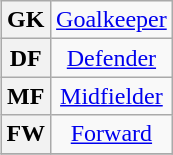<table class="wikitable plainrowheaders" style="text-align:center;margin-left:1em;float:right">
<tr>
<th>GK</th>
<td><a href='#'>Goalkeeper</a></td>
</tr>
<tr>
<th>DF</th>
<td><a href='#'>Defender</a></td>
</tr>
<tr>
<th>MF</th>
<td><a href='#'>Midfielder</a></td>
</tr>
<tr>
<th>FW</th>
<td><a href='#'>Forward</a></td>
</tr>
<tr>
</tr>
</table>
